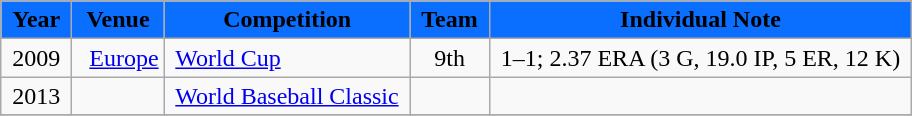<table class="wikitable">
<tr>
<th style="background:#0A6EFF"><span>Year</span></th>
<th style="background:#0A6EFF"><span>Venue</span></th>
<th style="background:#0A6EFF"><span>Competition</span></th>
<th style="background:#0A6EFF"><span> Team </span></th>
<th style="background:#0A6EFF"><span>Individual Note</span></th>
</tr>
<tr>
<td> 2009 </td>
<td>  <a href='#'>Europe</a></td>
<td> <a href='#'>World Cup</a></td>
<td style="text-align:center">9th</td>
<td> 1–1; 2.37 ERA (3 G, 19.0 IP, 5 ER, 12 K) </td>
</tr>
<tr>
<td> 2013 </td>
<td>  </td>
<td> <a href='#'>World Baseball Classic</a> </td>
<td style="text-align:center"></td>
<td></td>
</tr>
<tr>
</tr>
</table>
